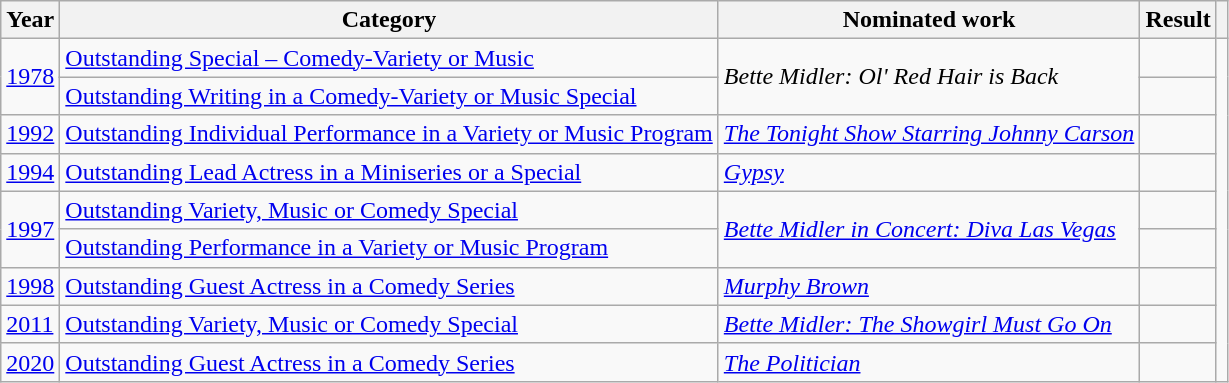<table class="wikitable plainrowheaders">
<tr>
<th>Year</th>
<th>Category</th>
<th>Nominated work</th>
<th>Result</th>
<th></th>
</tr>
<tr>
<td rowspan="2"><a href='#'>1978</a></td>
<td><a href='#'>Outstanding Special – Comedy-Variety or Music</a></td>
<td rowspan="2"><em>Bette Midler: Ol' Red Hair is Back</em></td>
<td></td>
<td rowspan="9" align="center"></td>
</tr>
<tr>
<td><a href='#'>Outstanding Writing in a Comedy-Variety or Music Special</a></td>
<td></td>
</tr>
<tr>
<td><a href='#'>1992</a></td>
<td><a href='#'>Outstanding Individual Performance in a Variety or Music Program</a></td>
<td><em><a href='#'>The Tonight Show Starring Johnny Carson</a></em></td>
<td></td>
</tr>
<tr>
<td><a href='#'>1994</a></td>
<td><a href='#'>Outstanding Lead Actress in a Miniseries or a Special</a></td>
<td><em><a href='#'>Gypsy</a></em></td>
<td></td>
</tr>
<tr>
<td rowspan="2"><a href='#'>1997</a></td>
<td><a href='#'>Outstanding Variety, Music or Comedy Special</a></td>
<td rowspan="2"><em><a href='#'>Bette Midler in Concert: Diva Las Vegas</a></em></td>
<td></td>
</tr>
<tr>
<td><a href='#'>Outstanding Performance in a Variety or Music Program</a></td>
<td></td>
</tr>
<tr>
<td><a href='#'>1998</a></td>
<td><a href='#'>Outstanding Guest Actress in a Comedy Series</a></td>
<td><em><a href='#'>Murphy Brown</a></em></td>
<td></td>
</tr>
<tr>
<td><a href='#'>2011</a></td>
<td><a href='#'>Outstanding Variety, Music or Comedy Special</a></td>
<td><em><a href='#'>Bette Midler: The Showgirl Must Go On</a></em></td>
<td></td>
</tr>
<tr>
<td><a href='#'>2020</a></td>
<td><a href='#'>Outstanding Guest Actress in a Comedy Series</a></td>
<td><em><a href='#'>The Politician</a></em></td>
<td></td>
</tr>
</table>
